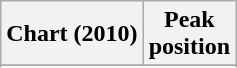<table class="wikitable sortable plainrowheaders">
<tr>
<th>Chart (2010)</th>
<th>Peak<br>position</th>
</tr>
<tr>
</tr>
<tr>
</tr>
<tr>
</tr>
<tr>
</tr>
</table>
